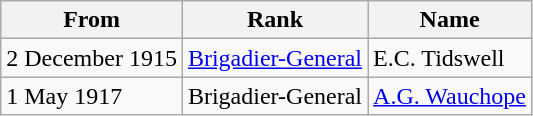<table class="wikitable">
<tr>
<th>From</th>
<th>Rank</th>
<th>Name</th>
</tr>
<tr>
<td>2 December 1915</td>
<td><a href='#'>Brigadier-General</a></td>
<td>E.C. Tidswell</td>
</tr>
<tr>
<td>1 May 1917</td>
<td>Brigadier-General</td>
<td><a href='#'>A.G. Wauchope</a></td>
</tr>
</table>
